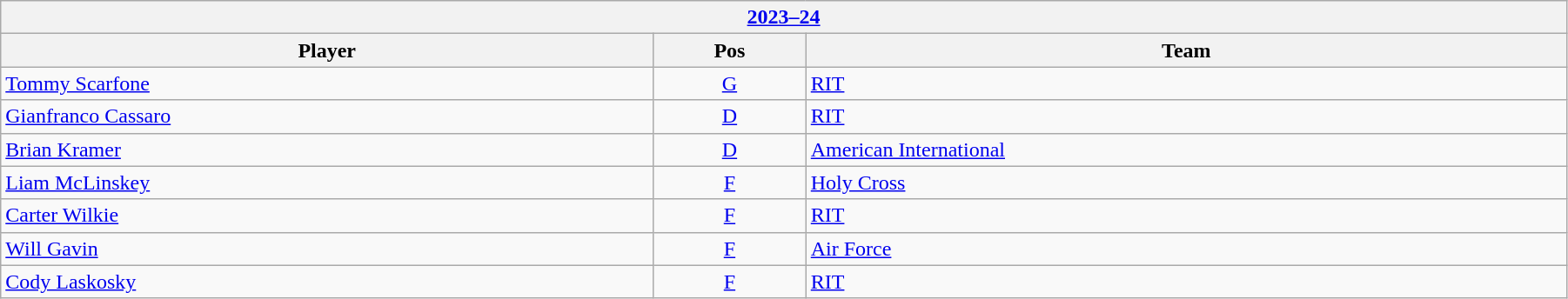<table class="wikitable" width=95%>
<tr>
<th colspan=3><a href='#'>2023–24</a></th>
</tr>
<tr>
<th>Player</th>
<th>Pos</th>
<th>Team</th>
</tr>
<tr>
<td><a href='#'>Tommy Scarfone</a></td>
<td style="text-align:center;"><a href='#'>G</a></td>
<td><a href='#'>RIT</a></td>
</tr>
<tr>
<td><a href='#'>Gianfranco Cassaro</a></td>
<td style="text-align:center;"><a href='#'>D</a></td>
<td><a href='#'>RIT</a></td>
</tr>
<tr>
<td><a href='#'>Brian Kramer</a></td>
<td style="text-align:center;"><a href='#'>D</a></td>
<td><a href='#'>American International</a></td>
</tr>
<tr>
<td><a href='#'>Liam McLinskey</a></td>
<td style="text-align:center;"><a href='#'>F</a></td>
<td><a href='#'>Holy Cross</a></td>
</tr>
<tr>
<td><a href='#'>Carter Wilkie</a></td>
<td style="text-align:center;"><a href='#'>F</a></td>
<td><a href='#'>RIT</a></td>
</tr>
<tr>
<td><a href='#'>Will Gavin</a></td>
<td style="text-align:center;"><a href='#'>F</a></td>
<td><a href='#'>Air Force</a></td>
</tr>
<tr>
<td><a href='#'>Cody Laskosky</a></td>
<td style="text-align:center;"><a href='#'>F</a></td>
<td><a href='#'>RIT</a></td>
</tr>
</table>
